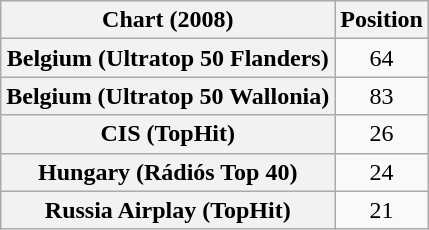<table class="wikitable sortable plainrowheaders" style="text-align:center">
<tr>
<th>Chart (2008)</th>
<th>Position</th>
</tr>
<tr>
<th scope="row">Belgium (Ultratop 50 Flanders)</th>
<td>64</td>
</tr>
<tr>
<th scope="row">Belgium (Ultratop 50 Wallonia)</th>
<td>83</td>
</tr>
<tr>
<th scope="row">CIS (TopHit)</th>
<td>26</td>
</tr>
<tr>
<th scope="row">Hungary (Rádiós Top 40)</th>
<td>24</td>
</tr>
<tr>
<th scope="row">Russia Airplay (TopHit)</th>
<td>21</td>
</tr>
</table>
